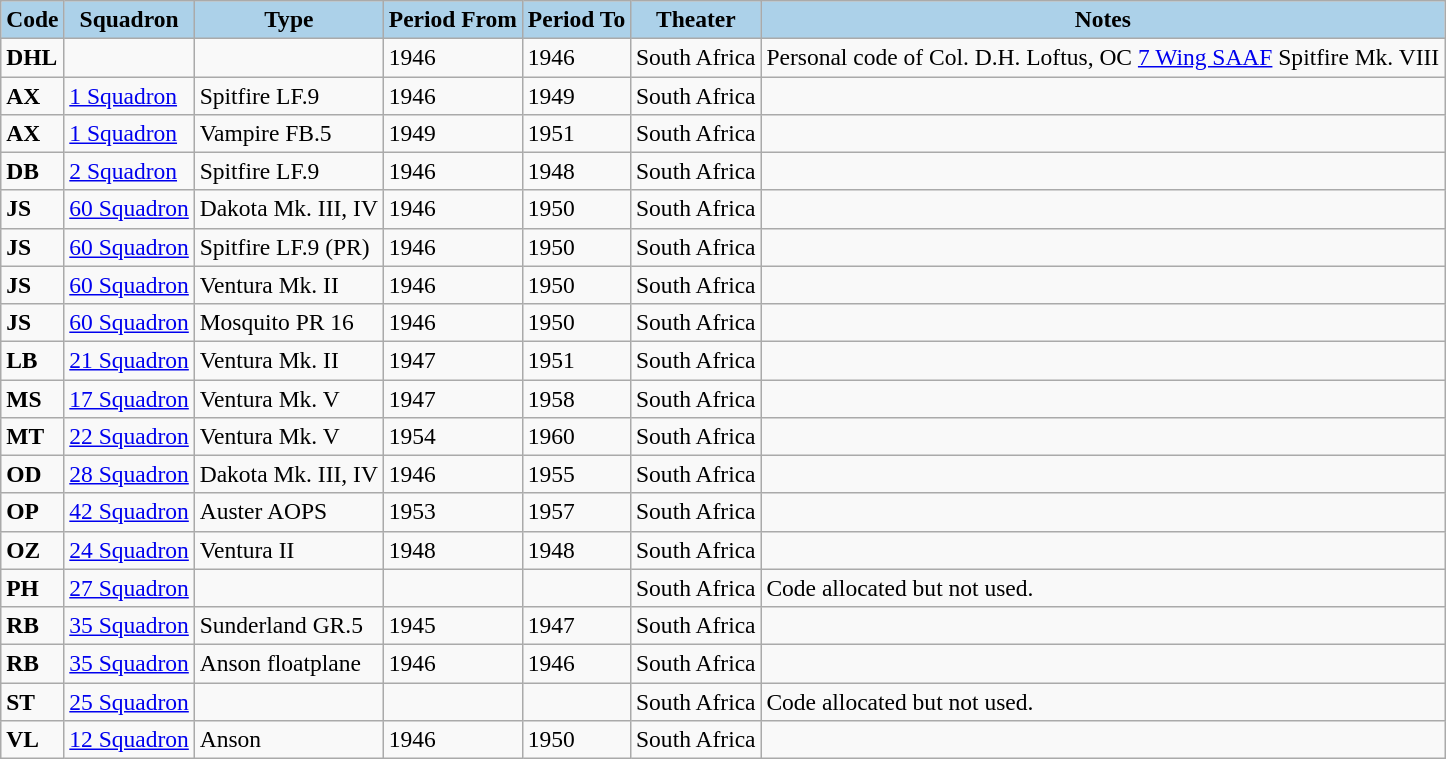<table class="wikitable sortable" style="font-size:98%;">
<tr>
<th style="background-color: #ACD1E9;" "text-align: left;">Code</th>
<th style="background-color: #ACD1E9;" "text-align: left;">Squadron</th>
<th style="background-color: #ACD1E9;" "text-align: left;">Type</th>
<th style="background-color: #ACD1E9;" "text-align: left;"  class="unsortable">Period From</th>
<th style="background-color: #ACD1E9;" "text-align: left;"  class="unsortable">Period To</th>
<th style="background-color: #ACD1E9;" "text-align: left;">Theater</th>
<th style="background-color: #ACD1E9;" "text-align: left;" class="unsortable">Notes</th>
</tr>
<tr>
<td><strong>DHL</strong></td>
<td></td>
<td></td>
<td>1946</td>
<td>1946</td>
<td>South Africa</td>
<td>Personal code of Col. D.H. Loftus, OC <a href='#'>7 Wing SAAF</a> Spitfire Mk. VIII</td>
</tr>
<tr>
<td><strong>AX</strong></td>
<td><a href='#'>1 Squadron</a></td>
<td>Spitfire LF.9</td>
<td>1946</td>
<td>1949</td>
<td>South Africa</td>
<td></td>
</tr>
<tr>
<td><strong>AX</strong></td>
<td><a href='#'>1 Squadron</a></td>
<td>Vampire FB.5</td>
<td>1949</td>
<td>1951</td>
<td>South Africa</td>
<td></td>
</tr>
<tr>
<td><strong>DB</strong></td>
<td><a href='#'>2 Squadron</a></td>
<td>Spitfire LF.9</td>
<td>1946</td>
<td>1948</td>
<td>South Africa</td>
<td></td>
</tr>
<tr>
<td><strong>JS</strong></td>
<td><a href='#'>60 Squadron</a></td>
<td>Dakota Mk. III, IV</td>
<td>1946</td>
<td>1950</td>
<td>South Africa</td>
<td></td>
</tr>
<tr>
<td><strong>JS</strong></td>
<td><a href='#'>60 Squadron</a></td>
<td>Spitfire LF.9 (PR)</td>
<td>1946</td>
<td>1950</td>
<td>South Africa</td>
<td></td>
</tr>
<tr>
<td><strong>JS</strong></td>
<td><a href='#'>60 Squadron</a></td>
<td>Ventura Mk. II</td>
<td>1946</td>
<td>1950</td>
<td>South Africa</td>
<td></td>
</tr>
<tr>
<td><strong>JS</strong></td>
<td><a href='#'>60 Squadron</a></td>
<td>Mosquito PR 16</td>
<td>1946</td>
<td>1950</td>
<td>South Africa</td>
<td></td>
</tr>
<tr>
<td><strong>LB</strong></td>
<td><a href='#'>21 Squadron</a></td>
<td>Ventura Mk. II</td>
<td>1947</td>
<td>1951</td>
<td>South Africa</td>
<td></td>
</tr>
<tr>
<td><strong>MS</strong></td>
<td><a href='#'>17 Squadron</a></td>
<td>Ventura Mk. V</td>
<td>1947</td>
<td>1958</td>
<td>South Africa</td>
<td></td>
</tr>
<tr>
<td><strong>MT</strong></td>
<td><a href='#'>22 Squadron</a></td>
<td>Ventura Mk. V</td>
<td>1954</td>
<td>1960</td>
<td>South Africa</td>
<td></td>
</tr>
<tr>
<td><strong>OD</strong></td>
<td><a href='#'>28 Squadron</a></td>
<td>Dakota Mk. III, IV</td>
<td>1946</td>
<td>1955</td>
<td>South Africa</td>
<td></td>
</tr>
<tr>
<td><strong>OP</strong></td>
<td><a href='#'>42 Squadron</a></td>
<td>Auster AOPS</td>
<td>1953</td>
<td>1957</td>
<td>South Africa</td>
<td></td>
</tr>
<tr>
<td><strong>OZ</strong></td>
<td><a href='#'>24 Squadron</a></td>
<td>Ventura II</td>
<td>1948</td>
<td>1948</td>
<td>South Africa</td>
<td></td>
</tr>
<tr>
<td><strong>PH</strong></td>
<td><a href='#'>27 Squadron</a></td>
<td></td>
<td></td>
<td></td>
<td>South Africa</td>
<td>Code allocated but not used.</td>
</tr>
<tr>
<td><strong>RB</strong></td>
<td><a href='#'>35 Squadron</a></td>
<td>Sunderland GR.5</td>
<td>1945</td>
<td>1947</td>
<td>South Africa</td>
<td></td>
</tr>
<tr>
<td><strong>RB</strong></td>
<td><a href='#'>35 Squadron</a></td>
<td>Anson floatplane</td>
<td>1946</td>
<td>1946</td>
<td>South Africa</td>
<td></td>
</tr>
<tr>
<td><strong>ST</strong></td>
<td><a href='#'>25 Squadron</a></td>
<td></td>
<td></td>
<td></td>
<td>South Africa</td>
<td>Code allocated but not used.</td>
</tr>
<tr>
<td><strong>VL</strong></td>
<td><a href='#'>12 Squadron</a></td>
<td>Anson</td>
<td>1946</td>
<td>1950</td>
<td>South Africa</td>
<td></td>
</tr>
</table>
